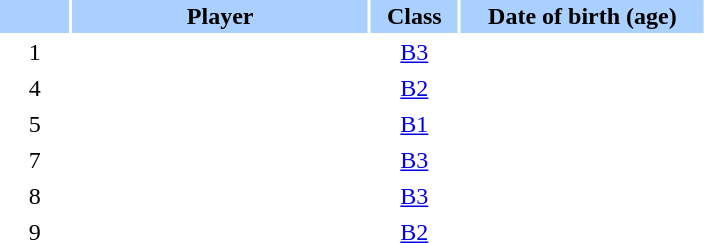<table class="sortable" border="0" cellspacing="2" cellpadding="2">
<tr style="background-color:#AAD0FF">
<th width=8%></th>
<th width=34%>Player</th>
<th width=10%>Class</th>
<th width=28%>Date of birth (age)</th>
</tr>
<tr>
<td style="text-align: center;">1</td>
<td></td>
<td style="text-align: center;"><a href='#'>B3</a></td>
<td style="text-align: center;"></td>
</tr>
<tr>
<td style="text-align: center;">4</td>
<td></td>
<td style="text-align: center;"><a href='#'>B2</a></td>
<td style="text-align: center;"></td>
</tr>
<tr>
<td style="text-align: center;">5</td>
<td></td>
<td style="text-align: center;"><a href='#'>B1</a></td>
<td style="text-align: center;"></td>
</tr>
<tr>
<td style="text-align: center;">7</td>
<td></td>
<td style="text-align: center;"><a href='#'>B3</a></td>
<td style="text-align: center;"></td>
</tr>
<tr>
<td style="text-align: center;">8</td>
<td></td>
<td style="text-align: center;"><a href='#'>B3</a></td>
<td style="text-align: center;"></td>
</tr>
<tr>
<td style="text-align: center;">9</td>
<td></td>
<td style="text-align: center;"><a href='#'>B2</a></td>
<td style="text-align: center;"></td>
</tr>
</table>
